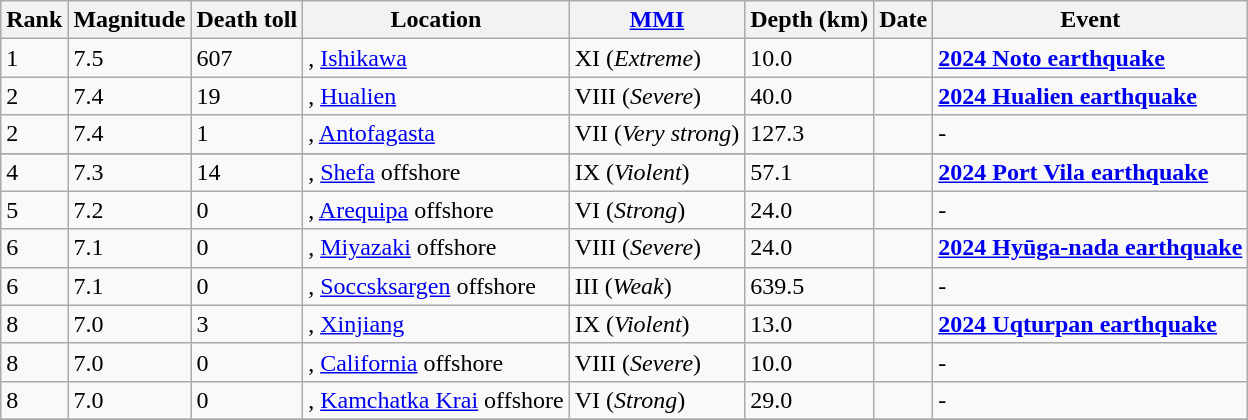<table class="sortable wikitable" style="font-size:100%;">
<tr>
<th>Rank</th>
<th>Magnitude</th>
<th>Death toll</th>
<th>Location</th>
<th><a href='#'>MMI</a></th>
<th>Depth (km)</th>
<th>Date</th>
<th>Event</th>
</tr>
<tr>
<td>1</td>
<td>7.5</td>
<td>607</td>
<td>, <a href='#'>Ishikawa</a></td>
<td>XI (<em>Extreme</em>)</td>
<td>10.0</td>
<td></td>
<td><strong><a href='#'>2024 Noto earthquake</a></strong></td>
</tr>
<tr>
<td>2</td>
<td>7.4</td>
<td>19</td>
<td>, <a href='#'>Hualien</a></td>
<td>VIII (<em>Severe</em>)</td>
<td>40.0</td>
<td></td>
<td><strong><a href='#'>2024 Hualien earthquake</a></strong></td>
</tr>
<tr>
<td>2</td>
<td>7.4</td>
<td>1</td>
<td>, <a href='#'>Antofagasta</a></td>
<td>VII (<em>Very strong</em>)</td>
<td>127.3</td>
<td></td>
<td>-</td>
</tr>
<tr>
</tr>
<tr>
<td>4</td>
<td>7.3</td>
<td>14</td>
<td>, <a href='#'>Shefa</a> offshore</td>
<td>IX (<em>Violent</em>)</td>
<td>57.1</td>
<td></td>
<td><strong><a href='#'>2024 Port Vila earthquake</a></strong></td>
</tr>
<tr>
<td>5</td>
<td>7.2</td>
<td>0</td>
<td>, <a href='#'>Arequipa</a> offshore</td>
<td>VI (<em>Strong</em>)</td>
<td>24.0</td>
<td></td>
<td>-</td>
</tr>
<tr>
<td>6</td>
<td>7.1</td>
<td>0</td>
<td>, <a href='#'>Miyazaki</a> offshore</td>
<td>VIII (<em>Severe</em>)</td>
<td>24.0</td>
<td></td>
<td><strong><a href='#'>2024 Hyūga-nada earthquake</a></strong></td>
</tr>
<tr>
<td>6</td>
<td>7.1</td>
<td>0</td>
<td>, <a href='#'>Soccsksargen</a> offshore</td>
<td>III (<em>Weak</em>)</td>
<td>639.5</td>
<td></td>
<td>-</td>
</tr>
<tr>
<td>8</td>
<td>7.0</td>
<td>3</td>
<td>, <a href='#'>Xinjiang</a></td>
<td>IX (<em>Violent</em>)</td>
<td>13.0</td>
<td></td>
<td><strong><a href='#'>2024 Uqturpan earthquake</a></strong></td>
</tr>
<tr>
<td>8</td>
<td>7.0</td>
<td>0</td>
<td>, <a href='#'>California</a> offshore</td>
<td>VIII (<em>Severe</em>)</td>
<td>10.0</td>
<td></td>
<td>-</td>
</tr>
<tr>
<td>8</td>
<td>7.0</td>
<td>0</td>
<td>, <a href='#'>Kamchatka Krai</a> offshore</td>
<td>VI (<em>Strong</em>)</td>
<td>29.0</td>
<td></td>
<td>-</td>
</tr>
<tr>
</tr>
</table>
